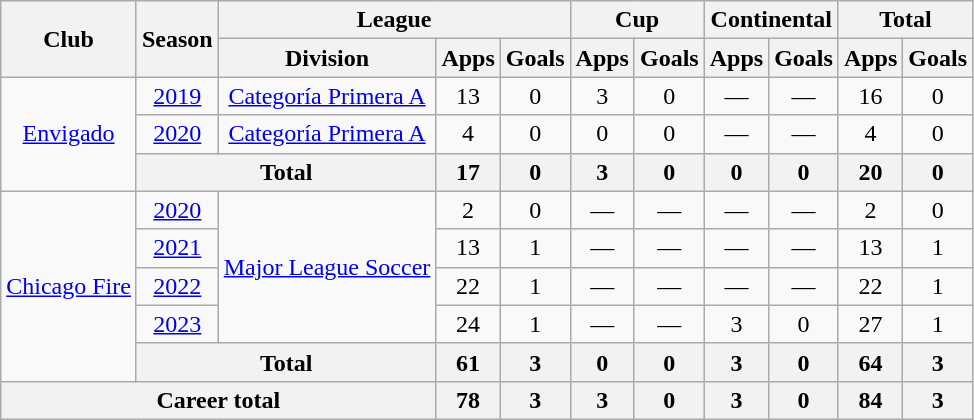<table class=wikitable style=text-align:center>
<tr>
<th rowspan=2>Club</th>
<th rowspan=2>Season</th>
<th colspan=3>League</th>
<th colspan=2>Cup</th>
<th colspan=2>Continental</th>
<th colspan=2>Total</th>
</tr>
<tr>
<th>Division</th>
<th>Apps</th>
<th>Goals</th>
<th>Apps</th>
<th>Goals</th>
<th>Apps</th>
<th>Goals</th>
<th>Apps</th>
<th>Goals</th>
</tr>
<tr>
<td rowspan=3><a href='#'>Envigado</a></td>
<td><a href='#'>2019</a></td>
<td><a href='#'>Categoría Primera A</a></td>
<td>13</td>
<td>0</td>
<td>3</td>
<td>0</td>
<td>—</td>
<td>—</td>
<td>16</td>
<td>0</td>
</tr>
<tr>
<td><a href='#'>2020</a></td>
<td><a href='#'>Categoría Primera A</a></td>
<td>4</td>
<td>0</td>
<td>0</td>
<td>0</td>
<td>—</td>
<td>—</td>
<td>4</td>
<td>0</td>
</tr>
<tr>
<th colspan=2>Total</th>
<th>17</th>
<th>0</th>
<th>3</th>
<th>0</th>
<th>0</th>
<th>0</th>
<th>20</th>
<th>0</th>
</tr>
<tr>
<td rowspan="5"><a href='#'>Chicago Fire</a></td>
<td><a href='#'>2020</a></td>
<td rowspan="4"><a href='#'>Major League Soccer</a></td>
<td>2</td>
<td>0</td>
<td>—</td>
<td>—</td>
<td>—</td>
<td>—</td>
<td>2</td>
<td>0</td>
</tr>
<tr>
<td><a href='#'>2021</a></td>
<td>13</td>
<td>1</td>
<td>—</td>
<td>—</td>
<td>—</td>
<td>—</td>
<td>13</td>
<td>1</td>
</tr>
<tr>
<td><a href='#'>2022</a></td>
<td>22</td>
<td>1</td>
<td>—</td>
<td>—</td>
<td>—</td>
<td>—</td>
<td>22</td>
<td>1</td>
</tr>
<tr>
<td><a href='#'>2023</a></td>
<td>24</td>
<td>1</td>
<td>—</td>
<td>—</td>
<td>3</td>
<td>0</td>
<td>27</td>
<td>1</td>
</tr>
<tr>
<th colspan="2">Total</th>
<th>61</th>
<th>3</th>
<th>0</th>
<th>0</th>
<th>3</th>
<th>0</th>
<th>64</th>
<th>3</th>
</tr>
<tr>
<th colspan="3">Career total</th>
<th>78</th>
<th>3</th>
<th>3</th>
<th>0</th>
<th>3</th>
<th>0</th>
<th>84</th>
<th>3</th>
</tr>
</table>
